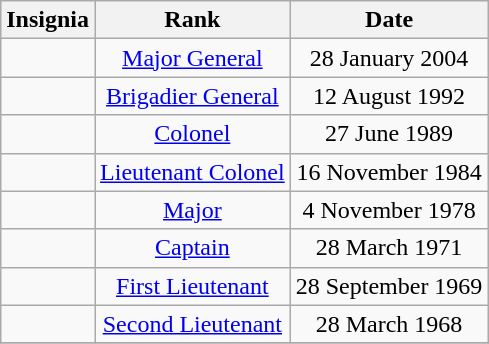<table class="wikitable">
<tr>
<th>Insignia</th>
<th>Rank</th>
<th>Date</th>
</tr>
<tr style="text-align:center;">
<td></td>
<td><a href='#'>Major General</a></td>
<td>28 January 2004</td>
</tr>
<tr style="text-align:center;">
<td></td>
<td><a href='#'>Brigadier General</a></td>
<td>12 August 1992</td>
</tr>
<tr style="text-align:center;">
<td></td>
<td><a href='#'>Colonel</a></td>
<td>27 June 1989</td>
</tr>
<tr style="text-align:center;">
<td></td>
<td><a href='#'>Lieutenant Colonel</a></td>
<td>16 November 1984</td>
</tr>
<tr style="text-align:center;">
<td></td>
<td><a href='#'>Major</a></td>
<td>4 November 1978</td>
</tr>
<tr style="text-align:center;">
<td></td>
<td><a href='#'>Captain</a></td>
<td>28 March 1971</td>
</tr>
<tr style="text-align:center;">
<td></td>
<td><a href='#'>First Lieutenant</a></td>
<td>28 September 1969</td>
</tr>
<tr style="text-align:center;">
<td></td>
<td><a href='#'>Second Lieutenant</a></td>
<td>28 March 1968</td>
</tr>
<tr>
</tr>
</table>
